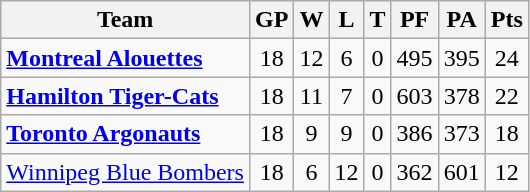<table class="wikitable">
<tr>
<th>Team</th>
<th>GP</th>
<th>W</th>
<th>L</th>
<th>T</th>
<th>PF</th>
<th>PA</th>
<th>Pts</th>
</tr>
<tr align="center">
<td align="left"><strong><a href='#'>Montreal Alouettes</a></strong></td>
<td>18</td>
<td>12</td>
<td>6</td>
<td>0</td>
<td>495</td>
<td>395</td>
<td>24</td>
</tr>
<tr align="center">
<td align="left"><strong><a href='#'>Hamilton Tiger-Cats</a></strong></td>
<td>18</td>
<td>11</td>
<td>7</td>
<td>0</td>
<td>603</td>
<td>378</td>
<td>22</td>
</tr>
<tr align="center">
<td align="left"><strong><a href='#'>Toronto Argonauts</a></strong></td>
<td>18</td>
<td>9</td>
<td>9</td>
<td>0</td>
<td>386</td>
<td>373</td>
<td>18</td>
</tr>
<tr align="center">
<td align="left"><a href='#'>Winnipeg Blue Bombers</a></td>
<td>18</td>
<td>6</td>
<td>12</td>
<td>0</td>
<td>362</td>
<td>601</td>
<td>12</td>
</tr>
</table>
